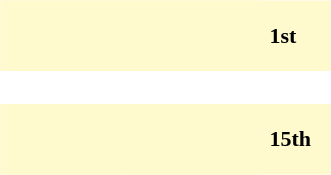<table border = "0" style = "float:right;">
<tr>
<td></td>
</tr>
<tr>
<td><div><br><table cellspacing="0" style="width: 220px; background:#fffacd;">
<tr>
<td style="width: 80px; height: 45px; background:#fffacd; "></td>
<td style="width: 90px; height: 45px; background:#fffacd; "></td>
<td style="font-size:11pt; padding: 4pt; line-height: 1.25em; color:black;"><strong>1st</strong></td>
</tr>
</table>
</div></td>
</tr>
<tr>
<td><div><br><table cellspacing="0" style="width: 220px; background:#fffacd;">
<tr>
<td style="width: 80px; height: 45px; background:#fffacd; "></td>
<td style="width: 90px; height: 45px; background:#fffacd; "></td>
<td style="font-size:11pt; padding: 4pt; line-height: 1.25em; color:black;"><strong>15th</strong></td>
</tr>
</table>
</div></td>
</tr>
</table>
